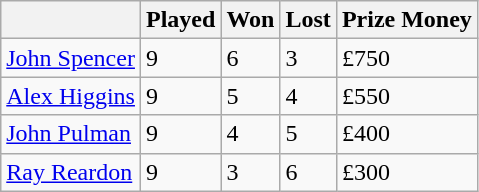<table class="wikitable">
<tr>
<th></th>
<th>Played</th>
<th>Won</th>
<th>Lost</th>
<th>Prize Money</th>
</tr>
<tr>
<td><a href='#'>John Spencer</a></td>
<td>9</td>
<td>6</td>
<td>3</td>
<td>£750</td>
</tr>
<tr>
<td><a href='#'>Alex Higgins</a></td>
<td>9</td>
<td>5</td>
<td>4</td>
<td>£550</td>
</tr>
<tr>
<td><a href='#'>John Pulman</a></td>
<td>9</td>
<td>4</td>
<td>5</td>
<td>£400</td>
</tr>
<tr>
<td><a href='#'>Ray Reardon</a></td>
<td>9</td>
<td>3</td>
<td>6</td>
<td>£300</td>
</tr>
</table>
